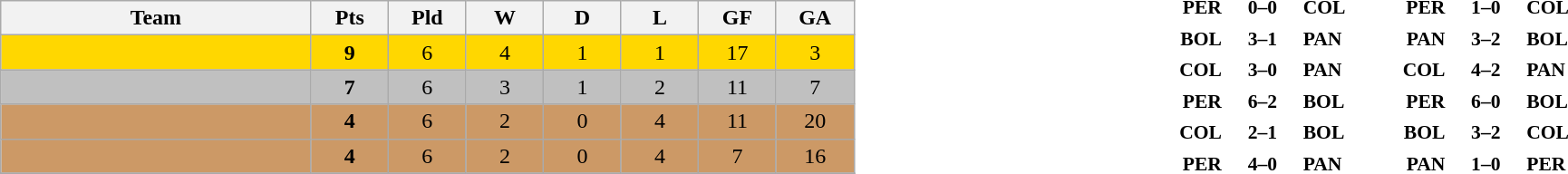<table cellpadding="0" cellspacing="0" width="100%">
<tr>
<td width="60%"><br><table class="wikitable" style="text-align: center;">
<tr>
<th width="20%">Team</th>
<th width="5%">Pts</th>
<th width="5%">Pld</th>
<th width="5%">W</th>
<th width="5%">D</th>
<th width="5%">L</th>
<th width="5%">GF</th>
<th width="5%">GA</th>
</tr>
<tr bgcolor="gold">
<td align="left"></td>
<td><strong>9</strong></td>
<td>6</td>
<td>4</td>
<td>1</td>
<td>1</td>
<td>17</td>
<td>3</td>
</tr>
<tr bgcolor="silver">
<td align="left"></td>
<td><strong>7</strong></td>
<td>6</td>
<td>3</td>
<td>1</td>
<td>2</td>
<td>11</td>
<td>7</td>
</tr>
<tr bgcolor="CC9966">
<td align="left"></td>
<td><strong>4</strong></td>
<td>6</td>
<td>2</td>
<td>0</td>
<td>4</td>
<td>11</td>
<td>20</td>
</tr>
<tr bgcolor="CC9966">
<td align="left"></td>
<td><strong>4</strong></td>
<td>6</td>
<td>2</td>
<td>0</td>
<td>4</td>
<td>7</td>
<td>16</td>
</tr>
<tr>
</tr>
</table>
</td>
<td width="40%"><br><table cellpadding="2" style="font-size:90%; margin: 0 auto;">
<tr>
<td width="20%" align="right"><strong>PER</strong></td>
<td align="center"><strong>0–0</strong></td>
<td><strong>COL</strong></td>
<td width="10%" align="right"><strong>PER</strong></td>
<td align="center"><strong>1–0</strong></td>
<td><strong>COL</strong></td>
</tr>
<tr>
<td width="20%" align="right"><strong>BOL</strong></td>
<td align="center"><strong>3–1</strong></td>
<td><strong>PAN</strong></td>
<td width="10%" align="right"><strong>PAN</strong></td>
<td align="center"><strong>3–2</strong></td>
<td><strong>BOL</strong></td>
</tr>
<tr>
<td width="20%" align="right"><strong>COL</strong></td>
<td align="center"><strong>3–0</strong></td>
<td><strong>PAN</strong></td>
<td width="10%" align="right"><strong>COL</strong></td>
<td align="center"><strong>4–2</strong></td>
<td><strong>PAN</strong></td>
</tr>
<tr>
<td width="20%" align="right"><strong>PER</strong></td>
<td align="center"><strong>6–2</strong></td>
<td><strong>BOL</strong></td>
<td width="10%" align="right"><strong>PER</strong></td>
<td align="center"><strong>6–0</strong></td>
<td><strong>BOL</strong></td>
</tr>
<tr>
<td width="20%" align="right"><strong>COL</strong></td>
<td align="center"><strong>2–1</strong></td>
<td><strong>BOL</strong></td>
<td width="10%" align="right"><strong>BOL</strong></td>
<td align="center"><strong>3–2</strong></td>
<td><strong>COL</strong></td>
</tr>
<tr>
<td width="20%" align="right"><strong>PER</strong></td>
<td align="center"><strong>4–0</strong></td>
<td><strong>PAN</strong></td>
<td width="10%" align="right"><strong>PAN</strong></td>
<td align="center"><strong>1–0</strong></td>
<td><strong>PER</strong></td>
</tr>
<tr>
</tr>
</table>
</td>
</tr>
</table>
